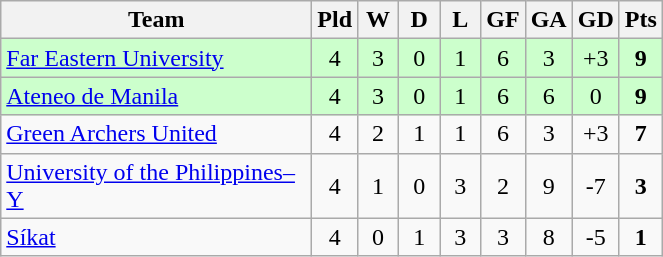<table class="wikitable" style="text-align: center;">
<tr>
<th width="200">Team</th>
<th width="20">Pld</th>
<th width="20">W</th>
<th width="20">D</th>
<th width="20">L</th>
<th width="20">GF</th>
<th width="20">GA</th>
<th width="20">GD</th>
<th width="20">Pts</th>
</tr>
<tr bgcolor=#ccffcc>
<td style="text-align:left;"><a href='#'>Far Eastern University</a></td>
<td>4</td>
<td>3</td>
<td>0</td>
<td>1</td>
<td>6</td>
<td>3</td>
<td>+3</td>
<td><strong>9</strong></td>
</tr>
<tr bgcolor=#ccffcc>
<td style="text-align:left;"><a href='#'>Ateneo de Manila</a></td>
<td>4</td>
<td>3</td>
<td>0</td>
<td>1</td>
<td>6</td>
<td>6</td>
<td>0</td>
<td><strong>9</strong></td>
</tr>
<tr>
<td style="text-align:left;"><a href='#'>Green Archers United</a></td>
<td>4</td>
<td>2</td>
<td>1</td>
<td>1</td>
<td>6</td>
<td>3</td>
<td>+3</td>
<td><strong>7</strong></td>
</tr>
<tr>
<td style="text-align:left;"><a href='#'>University of the Philippines–Y</a></td>
<td>4</td>
<td>1</td>
<td>0</td>
<td>3</td>
<td>2</td>
<td>9</td>
<td>-7</td>
<td><strong>3</strong></td>
</tr>
<tr>
<td style="text-align:left;"><a href='#'>Síkat</a></td>
<td>4</td>
<td>0</td>
<td>1</td>
<td>3</td>
<td>3</td>
<td>8</td>
<td>-5</td>
<td><strong>1</strong></td>
</tr>
</table>
